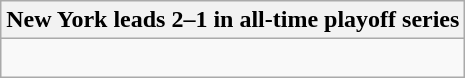<table class="wikitable collapsible collapsed">
<tr>
<th>New York leads 2–1 in all-time playoff series</th>
</tr>
<tr>
<td><br>

</td>
</tr>
</table>
